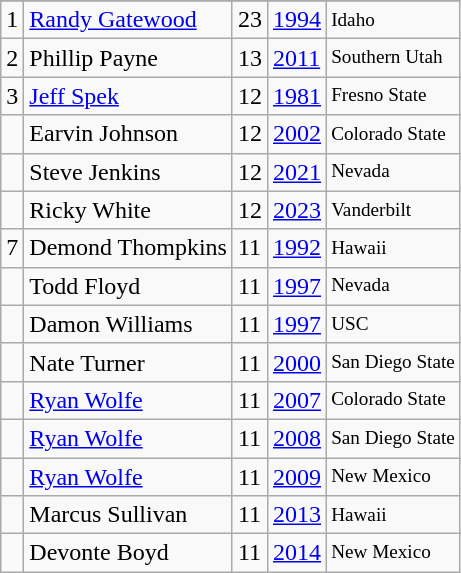<table class="wikitable">
<tr>
</tr>
<tr>
<td>1</td>
<td><a href='#'>Randy Gatewood</a></td>
<td>23</td>
<td><a href='#'>1994</a></td>
<td style="font-size:80%;">Idaho</td>
</tr>
<tr>
<td>2</td>
<td>Phillip Payne</td>
<td>13</td>
<td><a href='#'>2011</a></td>
<td style="font-size:80%;">Southern Utah</td>
</tr>
<tr>
<td>3</td>
<td><a href='#'>Jeff Spek</a></td>
<td>12</td>
<td><a href='#'>1981</a></td>
<td style="font-size:80%;">Fresno State</td>
</tr>
<tr>
<td></td>
<td>Earvin Johnson</td>
<td>12</td>
<td><a href='#'>2002</a></td>
<td style="font-size:80%;">Colorado State</td>
</tr>
<tr>
<td></td>
<td>Steve Jenkins</td>
<td>12</td>
<td><a href='#'>2021</a></td>
<td style="font-size:80%;">Nevada</td>
</tr>
<tr>
<td></td>
<td>Ricky White</td>
<td>12</td>
<td><a href='#'>2023</a></td>
<td style="font-size:80%;">Vanderbilt</td>
</tr>
<tr>
<td>7</td>
<td>Demond Thompkins</td>
<td>11</td>
<td><a href='#'>1992</a></td>
<td style="font-size:80%;">Hawaii</td>
</tr>
<tr>
<td></td>
<td>Todd Floyd</td>
<td>11</td>
<td><a href='#'>1997</a></td>
<td style="font-size:80%;">Nevada</td>
</tr>
<tr>
<td></td>
<td>Damon Williams</td>
<td>11</td>
<td><a href='#'>1997</a></td>
<td style="font-size:80%;">USC</td>
</tr>
<tr>
<td></td>
<td>Nate Turner</td>
<td>11</td>
<td><a href='#'>2000</a></td>
<td style="font-size:80%;">San Diego State</td>
</tr>
<tr>
<td></td>
<td><a href='#'>Ryan Wolfe</a></td>
<td>11</td>
<td><a href='#'>2007</a></td>
<td style="font-size:80%;">Colorado State</td>
</tr>
<tr>
<td></td>
<td><a href='#'>Ryan Wolfe</a></td>
<td>11</td>
<td><a href='#'>2008</a></td>
<td style="font-size:80%;">San Diego State</td>
</tr>
<tr>
<td></td>
<td><a href='#'>Ryan Wolfe</a></td>
<td>11</td>
<td><a href='#'>2009</a></td>
<td style="font-size:80%;">New Mexico</td>
</tr>
<tr>
<td></td>
<td>Marcus Sullivan</td>
<td>11</td>
<td><a href='#'>2013</a></td>
<td style="font-size:80%;">Hawaii</td>
</tr>
<tr>
<td></td>
<td>Devonte Boyd</td>
<td>11</td>
<td><a href='#'>2014</a></td>
<td style="font-size:80%;">New Mexico</td>
</tr>
</table>
